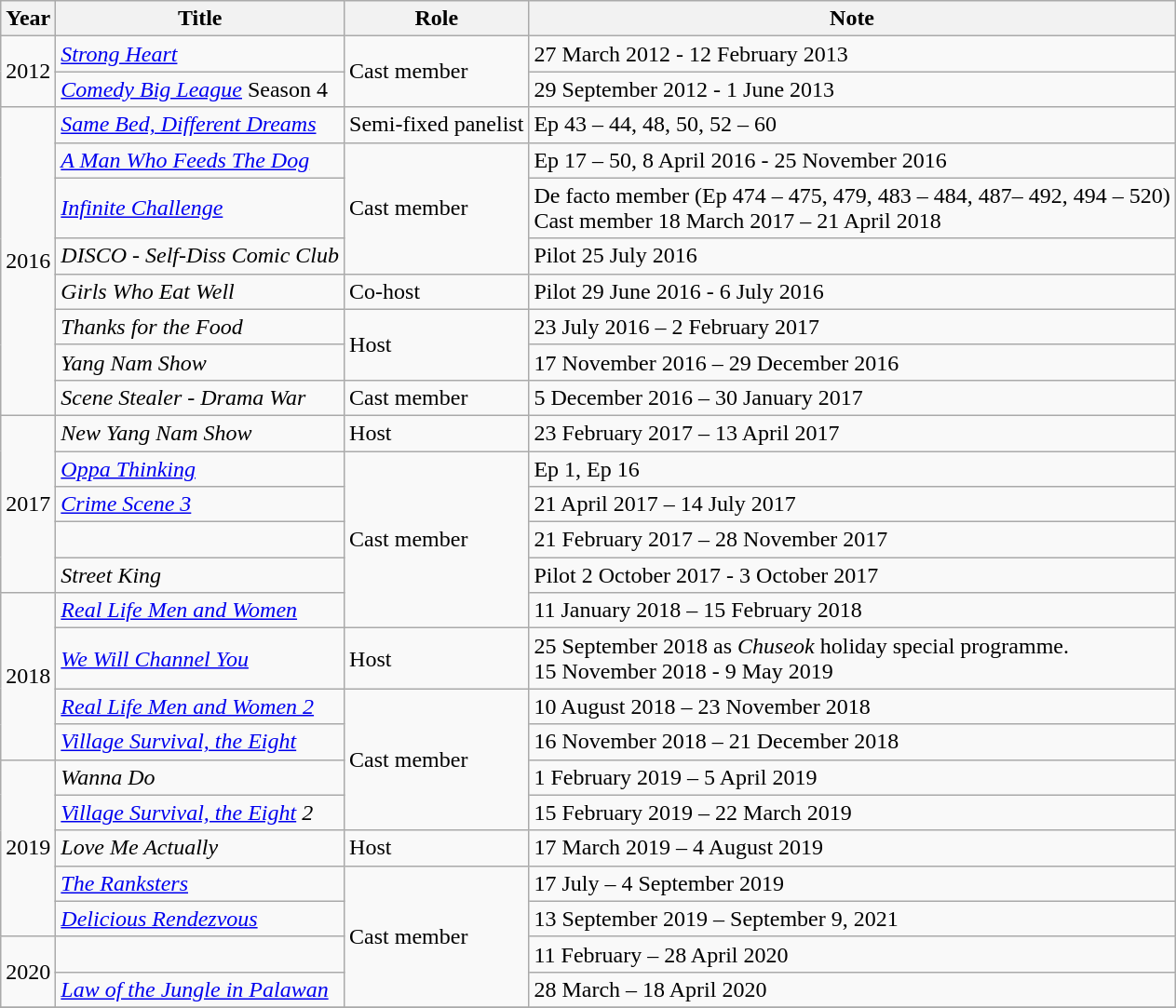<table class="wikitable">
<tr>
<th>Year</th>
<th>Title</th>
<th>Role</th>
<th>Note</th>
</tr>
<tr>
<td rowspan="2">2012</td>
<td><em><a href='#'>Strong Heart</a></em></td>
<td rowspan=2>Cast member</td>
<td>27 March 2012 - 12 February 2013</td>
</tr>
<tr>
<td><em><a href='#'>Comedy Big League</a></em> Season 4</td>
<td>29 September 2012 - 1 June 2013</td>
</tr>
<tr>
<td rowspan="8">2016</td>
<td><em><a href='#'>Same Bed, Different Dreams</a></em></td>
<td>Semi-fixed panelist</td>
<td>Ep 43 – 44, 48, 50, 52 – 60</td>
</tr>
<tr>
<td><em><a href='#'>A Man Who Feeds The Dog</a></em></td>
<td rowspan=3>Cast member</td>
<td>Ep 17 – 50, 8 April 2016 - 25 November 2016</td>
</tr>
<tr>
<td><em><a href='#'>Infinite Challenge</a></em></td>
<td>De facto member (Ep 474 – 475, 479, 483 – 484, 487– 492, 494 – 520)<br>Cast member 18 March 2017 – 21 April 2018</td>
</tr>
<tr>
<td><em>DISCO - Self-Diss Comic Club</em></td>
<td>Pilot 25 July 2016</td>
</tr>
<tr>
<td><em>Girls Who Eat Well</em></td>
<td>Co-host</td>
<td>Pilot 29 June 2016 - 6 July 2016</td>
</tr>
<tr>
<td><em>Thanks for the Food</em></td>
<td rowspan=2>Host</td>
<td>23 July 2016 – 2 February 2017</td>
</tr>
<tr>
<td><em>Yang Nam Show</em></td>
<td>17 November 2016 – 29 December 2016</td>
</tr>
<tr>
<td><em>Scene Stealer - Drama War</em></td>
<td>Cast member</td>
<td>5 December 2016 – 30 January 2017</td>
</tr>
<tr>
<td rowspan="5">2017</td>
<td><em>New Yang Nam Show</em></td>
<td>Host</td>
<td>23 February 2017 – 13 April 2017</td>
</tr>
<tr>
<td><em><a href='#'>Oppa Thinking</a></em></td>
<td rowspan=5>Cast member</td>
<td>Ep 1, Ep 16</td>
</tr>
<tr>
<td><em><a href='#'>Crime Scene 3</a></em></td>
<td>21 April 2017 – 14 July 2017</td>
</tr>
<tr>
<td><em></em></td>
<td>21 February 2017 – 28 November 2017</td>
</tr>
<tr>
<td><em>Street King</em></td>
<td>Pilot 2 October 2017 - 3 October 2017</td>
</tr>
<tr>
<td rowspan="4">2018</td>
<td><em><a href='#'>Real Life Men and Women</a></em></td>
<td>11 January 2018 – 15 February 2018</td>
</tr>
<tr>
<td><em><a href='#'>We Will Channel You</a></em></td>
<td>Host</td>
<td>25 September 2018 as <em>Chuseok</em> holiday special programme. <br> 15 November 2018 - 9 May 2019</td>
</tr>
<tr>
<td><em><a href='#'>Real Life Men and Women 2</a></em></td>
<td rowspan=4>Cast member</td>
<td>10 August 2018 – 23 November 2018</td>
</tr>
<tr>
<td><em><a href='#'>Village Survival, the Eight</a></em></td>
<td>16 November 2018 – 21 December 2018</td>
</tr>
<tr>
<td rowspan=5>2019</td>
<td><em>Wanna Do</em></td>
<td>1 February 2019 – 5 April 2019</td>
</tr>
<tr>
<td><em><a href='#'>Village Survival, the Eight</a> 2</em></td>
<td>15 February 2019 – 22 March 2019</td>
</tr>
<tr>
<td><em>Love Me Actually</em></td>
<td>Host</td>
<td>17 March 2019 – 4 August 2019</td>
</tr>
<tr>
<td><em><a href='#'>The Ranksters</a></em></td>
<td rowspan=4>Cast member</td>
<td>17 July – 4 September 2019</td>
</tr>
<tr>
<td><em><a href='#'>Delicious Rendezvous</a></em></td>
<td>13 September 2019 – September 9, 2021</td>
</tr>
<tr>
<td rowspan=2>2020</td>
<td><em></em></td>
<td>11 February – 28 April 2020</td>
</tr>
<tr>
<td><em><a href='#'>Law of the Jungle in Palawan</a></em></td>
<td>28 March – 18 April 2020</td>
</tr>
<tr>
</tr>
</table>
